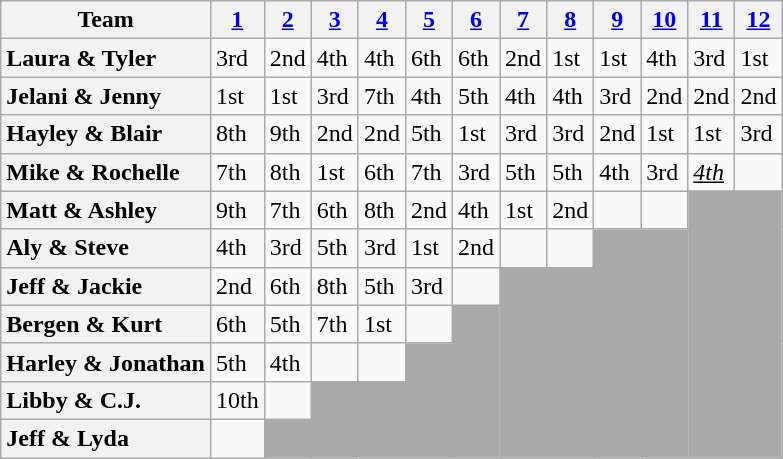<table class="wikitable sortable" style="text-align:left;">
<tr>
<th scope="col" class="unsortable">Team</th>
<th scope="col"><a href='#'>1</a></th>
<th scope="col"><a href='#'>2</a></th>
<th scope="col"><a href='#'>3</a></th>
<th scope="col"><a href='#'>4</a></th>
<th scope="col"><a href='#'>5</a></th>
<th scope="col"><a href='#'>6</a></th>
<th scope="col"><a href='#'>7</a></th>
<th scope="col"><a href='#'>8</a></th>
<th scope="col"><a href='#'>9</a></th>
<th scope="col"><a href='#'>10</a></th>
<th scope="col"><a href='#'>11</a></th>
<th scope="col"><a href='#'>12</a></th>
</tr>
<tr>
<th scope="row" style="text-align:left">Laura & Tyler</th>
<td>3rd</td>
<td>2nd</td>
<td>4th</td>
<td>4th</td>
<td>6th</td>
<td>6th</td>
<td>2nd</td>
<td>1st</td>
<td>1st</td>
<td>4th</td>
<td>3rd</td>
<td>1st</td>
</tr>
<tr>
<th scope="row" style="text-align:left">Jelani & Jenny</th>
<td>1st</td>
<td>1st</td>
<td>3rd</td>
<td>7th</td>
<td>4th</td>
<td>5th</td>
<td>4th</td>
<td>4th</td>
<td>3rd</td>
<td>2nd</td>
<td>2nd</td>
<td>2nd</td>
</tr>
<tr>
<th scope="row" style="text-align:left">Hayley & Blair</th>
<td>8th</td>
<td>9th</td>
<td>2nd</td>
<td>2nd</td>
<td>5th</td>
<td>1st</td>
<td>3rd</td>
<td>3rd</td>
<td>2nd</td>
<td>1st</td>
<td>1st</td>
<td>3rd</td>
</tr>
<tr>
<th scope="row" style="text-align:left">Mike & Rochelle</th>
<td>7th</td>
<td>8th</td>
<td>1st</td>
<td>6th</td>
<td>7th</td>
<td>3rd</td>
<td>5th</td>
<td>5th</td>
<td>4th</td>
<td>3rd</td>
<td><u><em>4th</em></u></td>
<td></td>
</tr>
<tr>
<th scope="row" style="text-align:left">Matt & Ashley</th>
<td>9th</td>
<td>7th</td>
<td>6th</td>
<td>8th</td>
<td>2nd</td>
<td>4th</td>
<td>1st</td>
<td>2nd</td>
<td></td>
<td></td>
<td colspan="2" rowspan="7" bgcolor="darkgray"></td>
</tr>
<tr>
<th scope="row" style="text-align:left">Aly & Steve</th>
<td>4th</td>
<td>3rd</td>
<td>5th</td>
<td>3rd</td>
<td>1st</td>
<td>2nd</td>
<td></td>
<td></td>
<td colspan="2" rowspan="6" bgcolor="darkgray"></td>
</tr>
<tr>
<th scope="row" style="text-align:left">Jeff & Jackie</th>
<td>2nd</td>
<td>6th</td>
<td>8th</td>
<td>5th</td>
<td>3rd</td>
<td></td>
<td colspan="2" rowspan="5" style="background:darkgrey;"></td>
</tr>
<tr>
<th scope="row" style="text-align:left">Bergen & Kurt</th>
<td>6th</td>
<td>5th</td>
<td>7th</td>
<td>1st</td>
<td></td>
<td rowspan="4" style="background:darkgrey;"></td>
</tr>
<tr>
<th scope="row" style="text-align:left">Harley & Jonathan</th>
<td>5th</td>
<td>4th</td>
<td></td>
<td></td>
<td rowspan="3" style="background:darkgrey;"></td>
</tr>
<tr>
<th scope="row" style="text-align:left">Libby & C.J.</th>
<td>10th</td>
<td></td>
<td colspan="2" rowspan="2" style="background:darkgrey;"></td>
</tr>
<tr>
<th scope="row" style="text-align:left">Jeff & Lyda</th>
<td></td>
<td style="background:darkgrey;"></td>
</tr>
</table>
